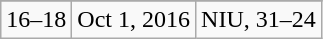<table class="wikitable">
<tr align="center">
</tr>
<tr align="center">
<td>16–18</td>
<td>Oct 1, 2016</td>
<td>NIU, 31–24</td>
</tr>
</table>
